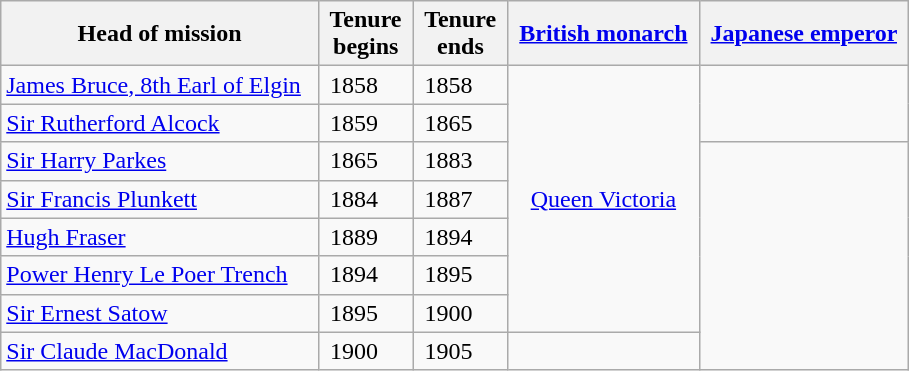<table class="wikitable">
<tr>
<th>Head of mission</th>
<th> Tenure <br> begins</th>
<th> Tenure <br> ends</th>
<th> <a href='#'>British monarch</a> </th>
<th> <a href='#'>Japanese emperor</a> </th>
</tr>
<tr>
<td><a href='#'>James&nbsp;Bruce,&nbsp;8th&nbsp;Earl&nbsp;of&nbsp;Elgin</a>  </td>
<td> 1858</td>
<td> 1858</td>
<td rowspan="7" style="text-align:center;"><a href='#'>Queen Victoria</a></td>
<td rowspan="2"></td>
</tr>
<tr>
<td><a href='#'>Sir Rutherford Alcock</a></td>
<td> 1859</td>
<td> 1865</td>
</tr>
<tr>
<td><a href='#'>Sir Harry Parkes</a></td>
<td> 1865</td>
<td> 1883</td>
<td rowspan="6"></td>
</tr>
<tr>
<td><a href='#'>Sir Francis Plunkett</a></td>
<td> 1884</td>
<td> 1887</td>
</tr>
<tr>
<td><a href='#'>Hugh Fraser</a></td>
<td> 1889</td>
<td> 1894</td>
</tr>
<tr>
<td><a href='#'>Power Henry Le Poer&nbsp;Trench</a></td>
<td> 1894</td>
<td> 1895</td>
</tr>
<tr>
<td><a href='#'>Sir Ernest Satow</a></td>
<td> 1895</td>
<td> 1900</td>
</tr>
<tr>
<td><a href='#'>Sir Claude MacDonald</a></td>
<td> 1900</td>
<td> 1905</td>
<td></td>
</tr>
</table>
